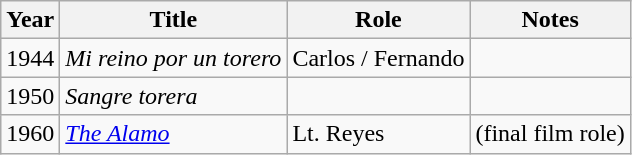<table class="wikitable">
<tr>
<th>Year</th>
<th>Title</th>
<th>Role</th>
<th>Notes</th>
</tr>
<tr>
<td>1944</td>
<td><em>Mi reino por un torero</em></td>
<td>Carlos / Fernando</td>
<td></td>
</tr>
<tr>
<td>1950</td>
<td><em>Sangre torera</em></td>
<td></td>
<td></td>
</tr>
<tr>
<td>1960</td>
<td><em><a href='#'>The Alamo</a></em></td>
<td>Lt. Reyes</td>
<td>(final film role)</td>
</tr>
</table>
